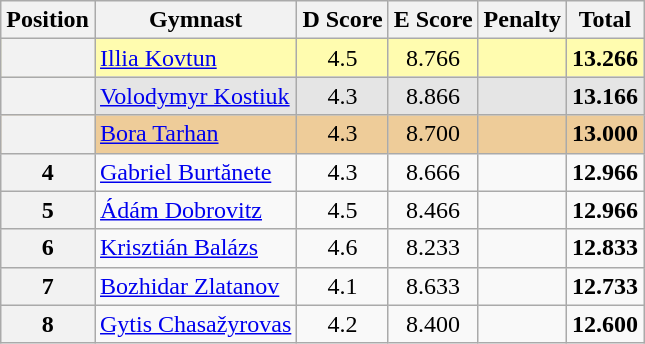<table class="wikitable sortable" style="text-align:center;">
<tr>
<th>Position</th>
<th>Gymnast</th>
<th>D Score</th>
<th>E Score</th>
<th>Penalty</th>
<th>Total</th>
</tr>
<tr style="background:#fffcaf;">
<th scope="row" style="text-align:center"></th>
<td style="text-align:left;"> <a href='#'>Illia Kovtun</a></td>
<td>4.5</td>
<td>8.766</td>
<td></td>
<td><strong>13.266</strong></td>
</tr>
<tr style="background:#e5e5e5;">
<th scope="row" style="text-align:center"></th>
<td style="text-align:left;"> <a href='#'>Volodymyr Kostiuk</a></td>
<td>4.3</td>
<td>8.866</td>
<td></td>
<td><strong>13.166</strong></td>
</tr>
<tr style="background:#ec9;">
<th scope="row" style="text-align:center"></th>
<td style="text-align:left;"> <a href='#'>Bora Tarhan</a></td>
<td>4.3</td>
<td>8.700</td>
<td></td>
<td><strong>13.000</strong></td>
</tr>
<tr>
<th>4</th>
<td style="text-align:left;"> <a href='#'>Gabriel Burtănete</a></td>
<td>4.3</td>
<td>8.666</td>
<td></td>
<td><strong>12.966</strong></td>
</tr>
<tr>
<th>5</th>
<td style="text-align:left;"> <a href='#'>Ádám Dobrovitz</a></td>
<td>4.5</td>
<td>8.466</td>
<td></td>
<td><strong>12.966</strong></td>
</tr>
<tr>
<th>6</th>
<td style="text-align:left;"> <a href='#'>Krisztián Balázs</a></td>
<td>4.6</td>
<td>8.233</td>
<td></td>
<td><strong>12.833</strong></td>
</tr>
<tr>
<th>7</th>
<td style="text-align:left;"> <a href='#'>Bozhidar Zlatanov</a></td>
<td>4.1</td>
<td>8.633</td>
<td></td>
<td><strong>12.733</strong></td>
</tr>
<tr>
<th>8</th>
<td style="text-align:left;"> <a href='#'>Gytis Chasažyrovas</a></td>
<td>4.2</td>
<td>8.400</td>
<td></td>
<td><strong>12.600</strong></td>
</tr>
</table>
